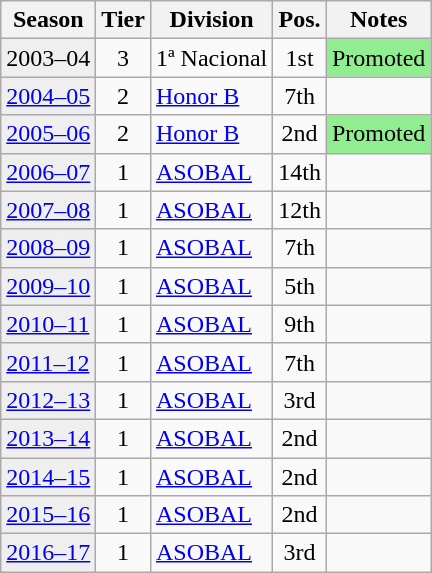<table class="wikitable">
<tr>
<th>Season</th>
<th>Tier</th>
<th>Division</th>
<th>Pos.</th>
<th>Notes</th>
</tr>
<tr>
<td style="background:#efefef;">2003–04</td>
<td align="center">3</td>
<td>1ª Nacional</td>
<td align="center">1st</td>
<td style="background:#90EE90">Promoted</td>
</tr>
<tr>
<td style="background:#efefef;"><a href='#'>2004–05</a></td>
<td align="center">2</td>
<td><a href='#'>Honor B</a></td>
<td align="center">7th</td>
<td></td>
</tr>
<tr>
<td style="background:#efefef;"><a href='#'>2005–06</a></td>
<td align="center">2</td>
<td><a href='#'>Honor B</a></td>
<td align="center">2nd</td>
<td style="background:#90EE90">Promoted</td>
</tr>
<tr>
<td style="background:#efefef;"><a href='#'>2006–07</a></td>
<td align="center">1</td>
<td><a href='#'>ASOBAL</a></td>
<td align="center">14th</td>
<td></td>
</tr>
<tr>
<td style="background:#efefef;"><a href='#'>2007–08</a></td>
<td align="center">1</td>
<td><a href='#'>ASOBAL</a></td>
<td align="center">12th</td>
<td></td>
</tr>
<tr>
<td style="background:#efefef;"><a href='#'>2008–09</a></td>
<td align="center">1</td>
<td><a href='#'>ASOBAL</a></td>
<td align="center">7th</td>
<td></td>
</tr>
<tr>
<td style="background:#efefef;"><a href='#'>2009–10</a></td>
<td align="center">1</td>
<td><a href='#'>ASOBAL</a></td>
<td align="center">5th</td>
<td></td>
</tr>
<tr>
<td style="background:#efefef;"><a href='#'>2010–11</a></td>
<td align="center">1</td>
<td><a href='#'>ASOBAL</a></td>
<td align="center">9th</td>
<td></td>
</tr>
<tr>
<td style="background:#efefef;"><a href='#'>2011–12</a></td>
<td align="center">1</td>
<td><a href='#'>ASOBAL</a></td>
<td align="center">7th</td>
<td></td>
</tr>
<tr>
<td style="background:#efefef;"><a href='#'>2012–13</a></td>
<td align="center">1</td>
<td><a href='#'>ASOBAL</a></td>
<td align="center">3rd</td>
<td></td>
</tr>
<tr>
<td style="background:#efefef;"><a href='#'>2013–14</a></td>
<td align="center">1</td>
<td><a href='#'>ASOBAL</a></td>
<td align="center">2nd</td>
<td></td>
</tr>
<tr>
<td style="background:#efefef;"><a href='#'>2014–15</a></td>
<td align="center">1</td>
<td><a href='#'>ASOBAL</a></td>
<td align="center">2nd</td>
<td></td>
</tr>
<tr>
<td style="background:#efefef;"><a href='#'>2015–16</a></td>
<td align="center">1</td>
<td><a href='#'>ASOBAL</a></td>
<td align="center">2nd</td>
<td></td>
</tr>
<tr>
<td style="background:#efefef;"><a href='#'>2016–17</a></td>
<td align="center">1</td>
<td><a href='#'>ASOBAL</a></td>
<td align="center">3rd</td>
<td></td>
</tr>
</table>
